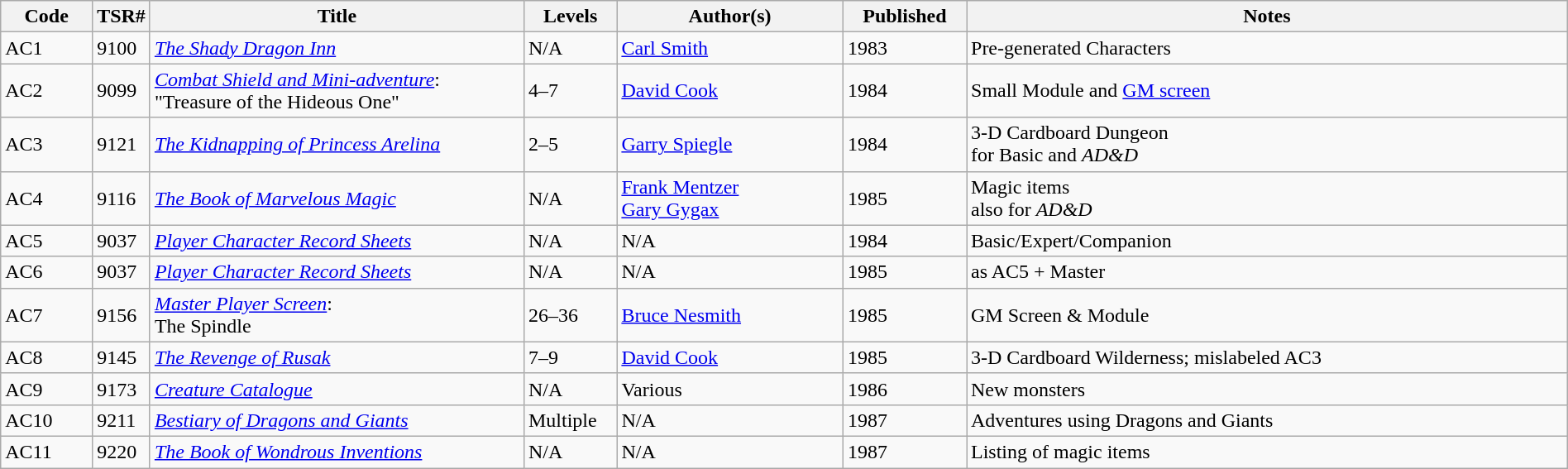<table class="wikitable" style="width: 100%">
<tr>
<th scope="col" style="width: 6%;">Code</th>
<th>TSR#</th>
<th scope="col" style="width: 25%;">Title</th>
<th scope="col" style="width: 6%;">Levels</th>
<th scope="col" style="width: 15%;">Author(s)</th>
<th scope="col" style="width: 8%;">Published</th>
<th scope="col" style="width: 40%;">Notes</th>
</tr>
<tr>
<td>AC1</td>
<td>9100</td>
<td><em><a href='#'>The Shady Dragon Inn</a></em></td>
<td>N/A</td>
<td><a href='#'>Carl Smith</a></td>
<td>1983</td>
<td>Pre-generated Characters</td>
</tr>
<tr>
<td>AC2</td>
<td>9099</td>
<td><em><a href='#'>Combat Shield and Mini-adventure</a></em>:<br>"Treasure of the Hideous One"</td>
<td>4–7</td>
<td><a href='#'>David Cook</a></td>
<td>1984</td>
<td>Small Module and <a href='#'>GM screen</a></td>
</tr>
<tr>
<td>AC3</td>
<td>9121</td>
<td><em><a href='#'>The Kidnapping of Princess Arelina</a></em></td>
<td>2–5</td>
<td><a href='#'>Garry Spiegle</a></td>
<td>1984</td>
<td>3-D Cardboard Dungeon<br>for Basic and <em>AD&D</em></td>
</tr>
<tr>
<td>AC4</td>
<td>9116</td>
<td><em><a href='#'>The Book of Marvelous Magic</a></em></td>
<td>N/A</td>
<td><a href='#'>Frank Mentzer</a><br><a href='#'>Gary Gygax</a></td>
<td>1985</td>
<td>Magic items<br>also for <em>AD&D</em></td>
</tr>
<tr>
<td>AC5</td>
<td>9037</td>
<td><em><a href='#'>Player Character Record Sheets</a></em></td>
<td>N/A</td>
<td>N/A</td>
<td>1984</td>
<td>Basic/Expert/Companion</td>
</tr>
<tr>
<td>AC6</td>
<td>9037</td>
<td><em><a href='#'>Player Character Record Sheets</a></em></td>
<td>N/A</td>
<td>N/A</td>
<td>1985</td>
<td>as AC5 + Master</td>
</tr>
<tr>
<td>AC7</td>
<td>9156</td>
<td><em><a href='#'>Master Player Screen</a></em>:<br>The Spindle</td>
<td>26–36</td>
<td><a href='#'>Bruce Nesmith</a></td>
<td>1985</td>
<td>GM Screen & Module</td>
</tr>
<tr>
<td>AC8</td>
<td>9145</td>
<td><em><a href='#'>The Revenge of Rusak</a></em></td>
<td>7–9</td>
<td><a href='#'>David Cook</a></td>
<td>1985</td>
<td>3-D Cardboard Wilderness; mislabeled AC3</td>
</tr>
<tr>
<td>AC9</td>
<td>9173</td>
<td><em><a href='#'>Creature Catalogue</a></em></td>
<td>N/A</td>
<td>Various</td>
<td>1986</td>
<td>New monsters</td>
</tr>
<tr>
<td>AC10</td>
<td>9211</td>
<td><em><a href='#'>Bestiary of Dragons and Giants</a></em></td>
<td>Multiple</td>
<td>N/A</td>
<td>1987</td>
<td>Adventures using Dragons and Giants</td>
</tr>
<tr>
<td>AC11</td>
<td>9220</td>
<td><em><a href='#'>The Book of Wondrous Inventions</a></em></td>
<td>N/A</td>
<td>N/A</td>
<td>1987</td>
<td>Listing of magic items</td>
</tr>
</table>
